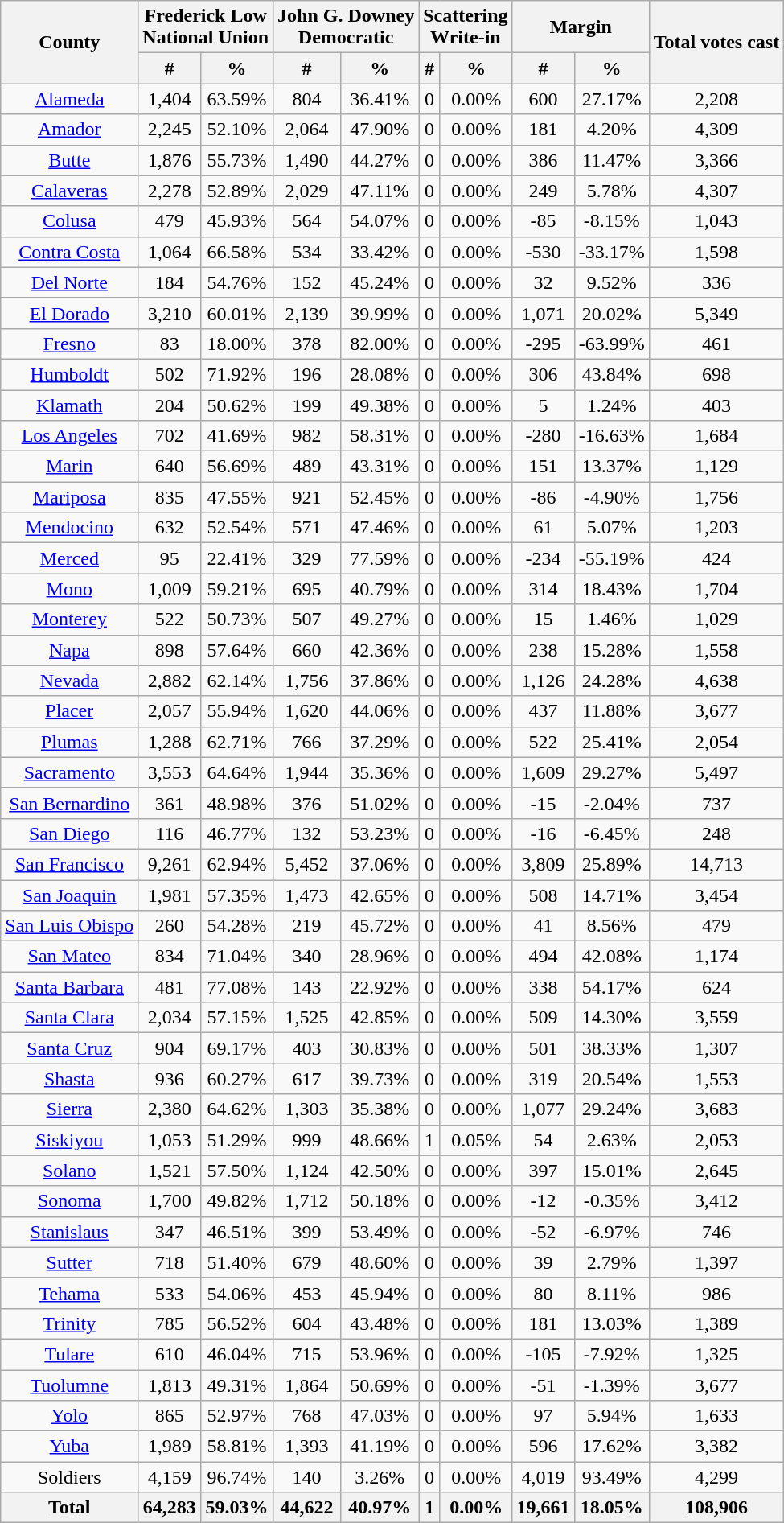<table class="wikitable sortable" style="text-align:center">
<tr>
<th rowspan="2">County</th>
<th style="text-align:center;" colspan="2">Frederick Low<br>National Union</th>
<th style="text-align:center;" colspan="2">John G. Downey<br>Democratic</th>
<th style="text-align:center;" colspan="2">Scattering<br>Write-in</th>
<th style="text-align:center;" colspan="2">Margin</th>
<th style="text-align:center;" rowspan="2">Total votes cast</th>
</tr>
<tr>
<th style="text-align:center;" data-sort-type="number">#</th>
<th style="text-align:center;" data-sort-type="number">%</th>
<th style="text-align:center;" data-sort-type="number">#</th>
<th style="text-align:center;" data-sort-type="number">%</th>
<th style="text-align:center;" data-sort-type="number">#</th>
<th style="text-align:center;" data-sort-type="number">%</th>
<th style="text-align:center;" data-sort-type="number">#</th>
<th style="text-align:center;" data-sort-type="number">%</th>
</tr>
<tr style="text-align:center;">
<td><a href='#'>Alameda</a></td>
<td>1,404</td>
<td>63.59%</td>
<td>804</td>
<td>36.41%</td>
<td>0</td>
<td>0.00%</td>
<td>600</td>
<td>27.17%</td>
<td>2,208</td>
</tr>
<tr style="text-align:center;">
<td><a href='#'>Amador</a></td>
<td>2,245</td>
<td>52.10%</td>
<td>2,064</td>
<td>47.90%</td>
<td>0</td>
<td>0.00%</td>
<td>181</td>
<td>4.20%</td>
<td>4,309</td>
</tr>
<tr style="text-align:center;">
<td><a href='#'>Butte</a></td>
<td>1,876</td>
<td>55.73%</td>
<td>1,490</td>
<td>44.27%</td>
<td>0</td>
<td>0.00%</td>
<td>386</td>
<td>11.47%</td>
<td>3,366</td>
</tr>
<tr style="text-align:center;">
<td><a href='#'>Calaveras</a></td>
<td>2,278</td>
<td>52.89%</td>
<td>2,029</td>
<td>47.11%</td>
<td>0</td>
<td>0.00%</td>
<td>249</td>
<td>5.78%</td>
<td>4,307</td>
</tr>
<tr style="text-align:center;">
<td><a href='#'>Colusa</a></td>
<td>479</td>
<td>45.93%</td>
<td>564</td>
<td>54.07%</td>
<td>0</td>
<td>0.00%</td>
<td>-85</td>
<td>-8.15%</td>
<td>1,043</td>
</tr>
<tr style="text-align:center;">
<td><a href='#'>Contra Costa</a></td>
<td>1,064</td>
<td>66.58%</td>
<td>534</td>
<td>33.42%</td>
<td>0</td>
<td>0.00%</td>
<td>-530</td>
<td>-33.17%</td>
<td>1,598</td>
</tr>
<tr style="text-align:center;">
<td><a href='#'>Del Norte</a></td>
<td>184</td>
<td>54.76%</td>
<td>152</td>
<td>45.24%</td>
<td>0</td>
<td>0.00%</td>
<td>32</td>
<td>9.52%</td>
<td>336</td>
</tr>
<tr style="text-align:center;">
<td><a href='#'>El Dorado</a></td>
<td>3,210</td>
<td>60.01%</td>
<td>2,139</td>
<td>39.99%</td>
<td>0</td>
<td>0.00%</td>
<td>1,071</td>
<td>20.02%</td>
<td>5,349</td>
</tr>
<tr style="text-align:center;">
<td><a href='#'>Fresno</a></td>
<td>83</td>
<td>18.00%</td>
<td>378</td>
<td>82.00%</td>
<td>0</td>
<td>0.00%</td>
<td>-295</td>
<td>-63.99%</td>
<td>461</td>
</tr>
<tr style="text-align:center;">
<td><a href='#'>Humboldt</a></td>
<td>502</td>
<td>71.92%</td>
<td>196</td>
<td>28.08%</td>
<td>0</td>
<td>0.00%</td>
<td>306</td>
<td>43.84%</td>
<td>698</td>
</tr>
<tr style="text-align:center;">
<td><a href='#'>Klamath</a></td>
<td>204</td>
<td>50.62%</td>
<td>199</td>
<td>49.38%</td>
<td>0</td>
<td>0.00%</td>
<td>5</td>
<td>1.24%</td>
<td>403</td>
</tr>
<tr style="text-align:center;">
<td><a href='#'>Los Angeles</a></td>
<td>702</td>
<td>41.69%</td>
<td>982</td>
<td>58.31%</td>
<td>0</td>
<td>0.00%</td>
<td>-280</td>
<td>-16.63%</td>
<td>1,684</td>
</tr>
<tr style="text-align:center;">
<td><a href='#'>Marin</a></td>
<td>640</td>
<td>56.69%</td>
<td>489</td>
<td>43.31%</td>
<td>0</td>
<td>0.00%</td>
<td>151</td>
<td>13.37%</td>
<td>1,129</td>
</tr>
<tr style="text-align:center;">
<td><a href='#'>Mariposa</a></td>
<td>835</td>
<td>47.55%</td>
<td>921</td>
<td>52.45%</td>
<td>0</td>
<td>0.00%</td>
<td>-86</td>
<td>-4.90%</td>
<td>1,756</td>
</tr>
<tr style="text-align:center;">
<td><a href='#'>Mendocino</a></td>
<td>632</td>
<td>52.54%</td>
<td>571</td>
<td>47.46%</td>
<td>0</td>
<td>0.00%</td>
<td>61</td>
<td>5.07%</td>
<td>1,203</td>
</tr>
<tr style="text-align:center;">
<td><a href='#'>Merced</a></td>
<td>95</td>
<td>22.41%</td>
<td>329</td>
<td>77.59%</td>
<td>0</td>
<td>0.00%</td>
<td>-234</td>
<td>-55.19%</td>
<td>424</td>
</tr>
<tr style="text-align:center;">
<td><a href='#'>Mono</a></td>
<td>1,009</td>
<td>59.21%</td>
<td>695</td>
<td>40.79%</td>
<td>0</td>
<td>0.00%</td>
<td>314</td>
<td>18.43%</td>
<td>1,704</td>
</tr>
<tr style="text-align:center;">
<td><a href='#'>Monterey</a></td>
<td>522</td>
<td>50.73%</td>
<td>507</td>
<td>49.27%</td>
<td>0</td>
<td>0.00%</td>
<td>15</td>
<td>1.46%</td>
<td>1,029</td>
</tr>
<tr style="text-align:center;">
<td><a href='#'>Napa</a></td>
<td>898</td>
<td>57.64%</td>
<td>660</td>
<td>42.36%</td>
<td>0</td>
<td>0.00%</td>
<td>238</td>
<td>15.28%</td>
<td>1,558</td>
</tr>
<tr style="text-align:center;">
<td><a href='#'>Nevada</a></td>
<td>2,882</td>
<td>62.14%</td>
<td>1,756</td>
<td>37.86%</td>
<td>0</td>
<td>0.00%</td>
<td>1,126</td>
<td>24.28%</td>
<td>4,638</td>
</tr>
<tr style="text-align:center;">
<td><a href='#'>Placer</a></td>
<td>2,057</td>
<td>55.94%</td>
<td>1,620</td>
<td>44.06%</td>
<td>0</td>
<td>0.00%</td>
<td>437</td>
<td>11.88%</td>
<td>3,677</td>
</tr>
<tr style="text-align:center;">
<td><a href='#'>Plumas</a></td>
<td>1,288</td>
<td>62.71%</td>
<td>766</td>
<td>37.29%</td>
<td>0</td>
<td>0.00%</td>
<td>522</td>
<td>25.41%</td>
<td>2,054</td>
</tr>
<tr style="text-align:center;">
<td><a href='#'>Sacramento</a></td>
<td>3,553</td>
<td>64.64%</td>
<td>1,944</td>
<td>35.36%</td>
<td>0</td>
<td>0.00%</td>
<td>1,609</td>
<td>29.27%</td>
<td>5,497</td>
</tr>
<tr style="text-align:center;">
<td><a href='#'>San Bernardino</a></td>
<td>361</td>
<td>48.98%</td>
<td>376</td>
<td>51.02%</td>
<td>0</td>
<td>0.00%</td>
<td>-15</td>
<td>-2.04%</td>
<td>737</td>
</tr>
<tr style="text-align:center;">
<td><a href='#'>San Diego</a></td>
<td>116</td>
<td>46.77%</td>
<td>132</td>
<td>53.23%</td>
<td>0</td>
<td>0.00%</td>
<td>-16</td>
<td>-6.45%</td>
<td>248</td>
</tr>
<tr style="text-align:center;">
<td><a href='#'>San Francisco</a></td>
<td>9,261</td>
<td>62.94%</td>
<td>5,452</td>
<td>37.06%</td>
<td>0</td>
<td>0.00%</td>
<td>3,809</td>
<td>25.89%</td>
<td>14,713</td>
</tr>
<tr style="text-align:center;">
<td><a href='#'>San Joaquin</a></td>
<td>1,981</td>
<td>57.35%</td>
<td>1,473</td>
<td>42.65%</td>
<td>0</td>
<td>0.00%</td>
<td>508</td>
<td>14.71%</td>
<td>3,454</td>
</tr>
<tr style="text-align:center;">
<td><a href='#'>San Luis Obispo</a></td>
<td>260</td>
<td>54.28%</td>
<td>219</td>
<td>45.72%</td>
<td>0</td>
<td>0.00%</td>
<td>41</td>
<td>8.56%</td>
<td>479</td>
</tr>
<tr style="text-align:center;">
<td><a href='#'>San Mateo</a></td>
<td>834</td>
<td>71.04%</td>
<td>340</td>
<td>28.96%</td>
<td>0</td>
<td>0.00%</td>
<td>494</td>
<td>42.08%</td>
<td>1,174</td>
</tr>
<tr style="text-align:center;">
<td><a href='#'>Santa Barbara</a></td>
<td>481</td>
<td>77.08%</td>
<td>143</td>
<td>22.92%</td>
<td>0</td>
<td>0.00%</td>
<td>338</td>
<td>54.17%</td>
<td>624</td>
</tr>
<tr style="text-align:center;">
<td><a href='#'>Santa Clara</a></td>
<td>2,034</td>
<td>57.15%</td>
<td>1,525</td>
<td>42.85%</td>
<td>0</td>
<td>0.00%</td>
<td>509</td>
<td>14.30%</td>
<td>3,559</td>
</tr>
<tr style="text-align:center;">
<td><a href='#'>Santa Cruz</a></td>
<td>904</td>
<td>69.17%</td>
<td>403</td>
<td>30.83%</td>
<td>0</td>
<td>0.00%</td>
<td>501</td>
<td>38.33%</td>
<td>1,307</td>
</tr>
<tr style="text-align:center;">
<td><a href='#'>Shasta</a></td>
<td>936</td>
<td>60.27%</td>
<td>617</td>
<td>39.73%</td>
<td>0</td>
<td>0.00%</td>
<td>319</td>
<td>20.54%</td>
<td>1,553</td>
</tr>
<tr style="text-align:center;">
<td><a href='#'>Sierra</a></td>
<td>2,380</td>
<td>64.62%</td>
<td>1,303</td>
<td>35.38%</td>
<td>0</td>
<td>0.00%</td>
<td>1,077</td>
<td>29.24%</td>
<td>3,683</td>
</tr>
<tr style="text-align:center;">
<td><a href='#'>Siskiyou</a></td>
<td>1,053</td>
<td>51.29%</td>
<td>999</td>
<td>48.66%</td>
<td>1</td>
<td>0.05%</td>
<td>54</td>
<td>2.63%</td>
<td>2,053</td>
</tr>
<tr style="text-align:center;">
<td><a href='#'>Solano</a></td>
<td>1,521</td>
<td>57.50%</td>
<td>1,124</td>
<td>42.50%</td>
<td>0</td>
<td>0.00%</td>
<td>397</td>
<td>15.01%</td>
<td>2,645</td>
</tr>
<tr style="text-align:center;">
<td><a href='#'>Sonoma</a></td>
<td>1,700</td>
<td>49.82%</td>
<td>1,712</td>
<td>50.18%</td>
<td>0</td>
<td>0.00%</td>
<td>-12</td>
<td>-0.35%</td>
<td>3,412</td>
</tr>
<tr style="text-align:center;">
<td><a href='#'>Stanislaus</a></td>
<td>347</td>
<td>46.51%</td>
<td>399</td>
<td>53.49%</td>
<td>0</td>
<td>0.00%</td>
<td>-52</td>
<td>-6.97%</td>
<td>746</td>
</tr>
<tr style="text-align:center;">
<td><a href='#'>Sutter</a></td>
<td>718</td>
<td>51.40%</td>
<td>679</td>
<td>48.60%</td>
<td>0</td>
<td>0.00%</td>
<td>39</td>
<td>2.79%</td>
<td>1,397</td>
</tr>
<tr style="text-align:center;">
<td><a href='#'>Tehama</a></td>
<td>533</td>
<td>54.06%</td>
<td>453</td>
<td>45.94%</td>
<td>0</td>
<td>0.00%</td>
<td>80</td>
<td>8.11%</td>
<td>986</td>
</tr>
<tr style="text-align:center;">
<td><a href='#'>Trinity</a></td>
<td>785</td>
<td>56.52%</td>
<td>604</td>
<td>43.48%</td>
<td>0</td>
<td>0.00%</td>
<td>181</td>
<td>13.03%</td>
<td>1,389</td>
</tr>
<tr style="text-align:center;">
<td><a href='#'>Tulare</a></td>
<td>610</td>
<td>46.04%</td>
<td>715</td>
<td>53.96%</td>
<td>0</td>
<td>0.00%</td>
<td>-105</td>
<td>-7.92%</td>
<td>1,325</td>
</tr>
<tr style="text-align:center;">
<td><a href='#'>Tuolumne</a></td>
<td>1,813</td>
<td>49.31%</td>
<td>1,864</td>
<td>50.69%</td>
<td>0</td>
<td>0.00%</td>
<td>-51</td>
<td>-1.39%</td>
<td>3,677</td>
</tr>
<tr style="text-align:center;">
<td><a href='#'>Yolo</a></td>
<td>865</td>
<td>52.97%</td>
<td>768</td>
<td>47.03%</td>
<td>0</td>
<td>0.00%</td>
<td>97</td>
<td>5.94%</td>
<td>1,633</td>
</tr>
<tr style="text-align:center;">
<td><a href='#'>Yuba</a></td>
<td>1,989</td>
<td>58.81%</td>
<td>1,393</td>
<td>41.19%</td>
<td>0</td>
<td>0.00%</td>
<td>596</td>
<td>17.62%</td>
<td>3,382</td>
</tr>
<tr style="text-align:center;">
<td>Soldiers</td>
<td>4,159</td>
<td>96.74%</td>
<td>140</td>
<td>3.26%</td>
<td>0</td>
<td>0.00%</td>
<td>4,019</td>
<td>93.49%</td>
<td>4,299</td>
</tr>
<tr style="text-align:center;">
<th>Total</th>
<th>64,283</th>
<th>59.03%</th>
<th>44,622</th>
<th>40.97%</th>
<th>1</th>
<th>0.00%</th>
<th>19,661</th>
<th>18.05%</th>
<th>108,906</th>
</tr>
</table>
